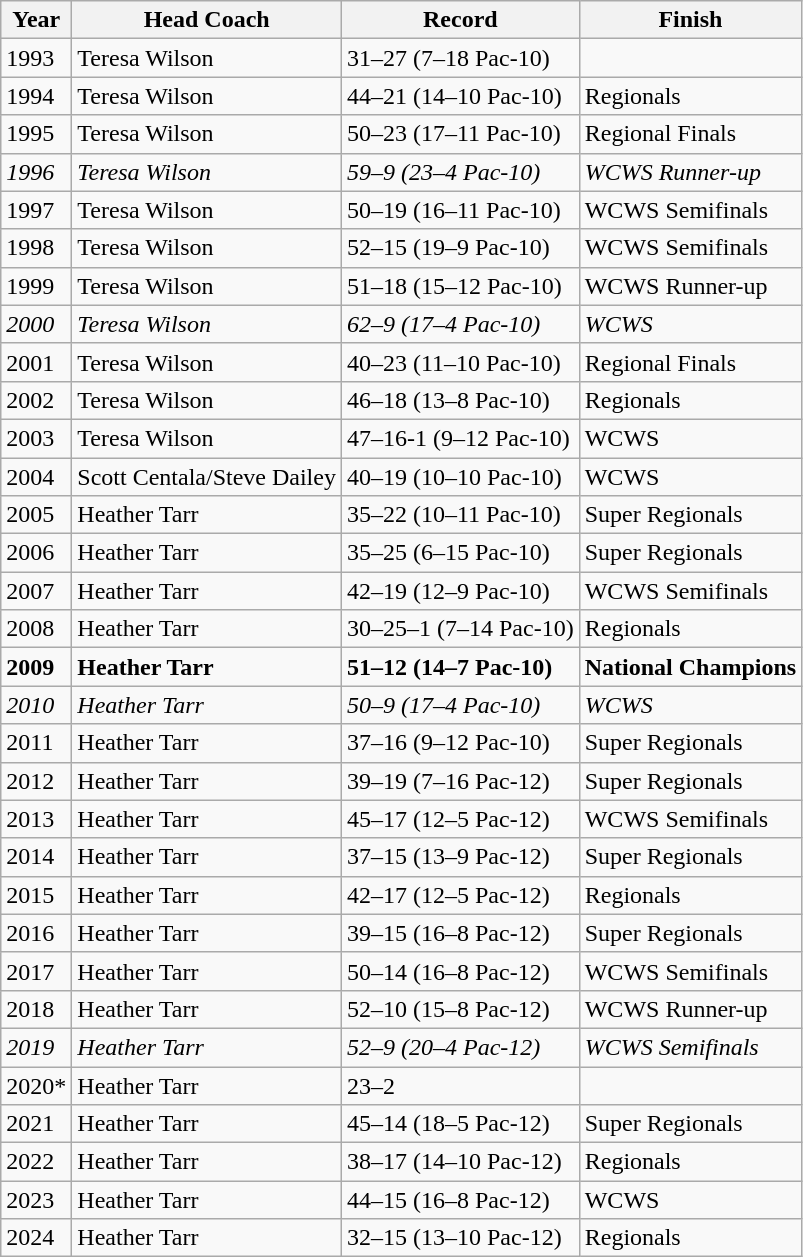<table class="wikitable">
<tr>
<th>Year</th>
<th>Head Coach</th>
<th>Record</th>
<th>Finish</th>
</tr>
<tr>
<td>1993</td>
<td>Teresa Wilson</td>
<td>31–27 (7–18 Pac-10)</td>
<td></td>
</tr>
<tr>
<td>1994</td>
<td>Teresa Wilson</td>
<td>44–21 (14–10 Pac-10)</td>
<td>Regionals</td>
</tr>
<tr>
<td>1995</td>
<td>Teresa Wilson</td>
<td>50–23 (17–11 Pac-10)</td>
<td>Regional Finals</td>
</tr>
<tr>
<td><em>1996</em></td>
<td><em>Teresa Wilson</em></td>
<td><em>59–9 (23–4 Pac-10)</em></td>
<td><em>WCWS Runner-up</em></td>
</tr>
<tr>
<td>1997</td>
<td>Teresa Wilson</td>
<td>50–19 (16–11 Pac-10)</td>
<td>WCWS Semifinals</td>
</tr>
<tr>
<td>1998</td>
<td>Teresa Wilson</td>
<td>52–15 (19–9 Pac-10)</td>
<td>WCWS Semifinals</td>
</tr>
<tr>
<td>1999</td>
<td>Teresa Wilson</td>
<td>51–18 (15–12 Pac-10)</td>
<td>WCWS Runner-up</td>
</tr>
<tr>
<td><em>2000</em></td>
<td><em>Teresa Wilson</em></td>
<td><em>62–9 (17–4 Pac-10)</em></td>
<td><em>WCWS</em></td>
</tr>
<tr>
<td>2001</td>
<td>Teresa Wilson</td>
<td>40–23 (11–10 Pac-10)</td>
<td>Regional Finals</td>
</tr>
<tr>
<td>2002</td>
<td>Teresa Wilson</td>
<td>46–18 (13–8 Pac-10)</td>
<td>Regionals</td>
</tr>
<tr>
<td>2003</td>
<td>Teresa Wilson</td>
<td>47–16-1 (9–12 Pac-10)</td>
<td>WCWS</td>
</tr>
<tr>
<td>2004</td>
<td>Scott Centala/Steve Dailey</td>
<td>40–19 (10–10 Pac-10)</td>
<td>WCWS</td>
</tr>
<tr>
<td>2005</td>
<td>Heather Tarr</td>
<td>35–22 (10–11 Pac-10)</td>
<td>Super Regionals</td>
</tr>
<tr>
<td>2006</td>
<td>Heather Tarr</td>
<td>35–25 (6–15 Pac-10)</td>
<td>Super Regionals</td>
</tr>
<tr>
<td>2007</td>
<td>Heather Tarr</td>
<td>42–19 (12–9 Pac-10)</td>
<td>WCWS Semifinals</td>
</tr>
<tr>
<td>2008</td>
<td>Heather Tarr</td>
<td>30–25–1 (7–14 Pac-10)</td>
<td>Regionals</td>
</tr>
<tr>
<td><strong>2009</strong></td>
<td><strong>Heather Tarr</strong></td>
<td><strong>51–12 (14–7 Pac-10)</strong></td>
<td><strong>National Champions</strong></td>
</tr>
<tr>
<td><em>2010</em></td>
<td><em>Heather Tarr</em></td>
<td><em>50–9 (17–4 Pac-10)</em></td>
<td><em>WCWS</em></td>
</tr>
<tr>
<td>2011</td>
<td>Heather Tarr</td>
<td>37–16 (9–12 Pac-10)</td>
<td>Super Regionals</td>
</tr>
<tr>
<td>2012</td>
<td>Heather Tarr</td>
<td>39–19 (7–16 Pac-12)</td>
<td>Super Regionals</td>
</tr>
<tr>
<td>2013</td>
<td>Heather Tarr</td>
<td>45–17 (12–5 Pac-12)</td>
<td>WCWS Semifinals</td>
</tr>
<tr>
<td>2014</td>
<td>Heather Tarr</td>
<td>37–15 (13–9 Pac-12)</td>
<td>Super Regionals</td>
</tr>
<tr>
<td>2015</td>
<td>Heather Tarr</td>
<td>42–17 (12–5 Pac-12)</td>
<td>Regionals</td>
</tr>
<tr>
<td>2016</td>
<td>Heather Tarr</td>
<td>39–15 (16–8 Pac-12)</td>
<td>Super Regionals</td>
</tr>
<tr>
<td>2017</td>
<td>Heather Tarr</td>
<td>50–14 (16–8 Pac-12)</td>
<td>WCWS Semifinals</td>
</tr>
<tr>
<td>2018</td>
<td>Heather Tarr</td>
<td>52–10 (15–8 Pac-12)</td>
<td>WCWS Runner-up</td>
</tr>
<tr>
<td><em>2019</em></td>
<td><em>Heather Tarr</em></td>
<td><em>52–9 (20–4 Pac-12)</em></td>
<td><em>WCWS Semifinals</em></td>
</tr>
<tr>
<td>2020*</td>
<td>Heather Tarr</td>
<td>23–2</td>
<td></td>
</tr>
<tr>
<td>2021</td>
<td>Heather Tarr</td>
<td>45–14 (18–5 Pac-12)</td>
<td>Super Regionals</td>
</tr>
<tr>
<td>2022</td>
<td>Heather Tarr</td>
<td>38–17 (14–10 Pac-12)</td>
<td>Regionals</td>
</tr>
<tr>
<td>2023</td>
<td>Heather Tarr</td>
<td>44–15 (16–8 Pac-12)</td>
<td>WCWS</td>
</tr>
<tr>
<td>2024</td>
<td>Heather Tarr</td>
<td>32–15 (13–10 Pac-12)</td>
<td>Regionals</td>
</tr>
</table>
